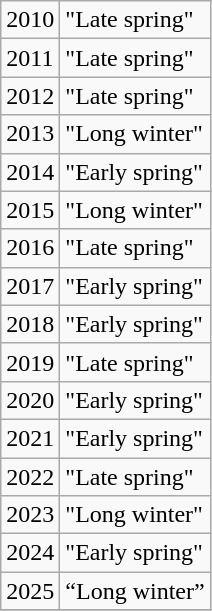<table class="wikitable">
<tr>
<td>2010</td>
<td>"Late spring"</td>
</tr>
<tr>
<td>2011</td>
<td>"Late spring"</td>
</tr>
<tr>
<td>2012</td>
<td>"Late spring"</td>
</tr>
<tr>
<td>2013</td>
<td>"Long winter"</td>
</tr>
<tr>
<td>2014</td>
<td>"Early spring"</td>
</tr>
<tr>
<td>2015</td>
<td>"Long winter"</td>
</tr>
<tr>
<td>2016</td>
<td>"Late spring"</td>
</tr>
<tr>
<td>2017</td>
<td>"Early spring"</td>
</tr>
<tr>
<td>2018</td>
<td>"Early spring"</td>
</tr>
<tr>
<td>2019</td>
<td>"Late spring"</td>
</tr>
<tr>
<td>2020</td>
<td>"Early spring"</td>
</tr>
<tr>
<td>2021</td>
<td>"Early spring"</td>
</tr>
<tr>
<td>2022</td>
<td>"Late spring"</td>
</tr>
<tr>
<td>2023</td>
<td>"Long winter"</td>
</tr>
<tr>
<td>2024</td>
<td>"Early spring"</td>
</tr>
<tr>
<td>2025</td>
<td>“Long winter”</td>
</tr>
<tr>
</tr>
</table>
